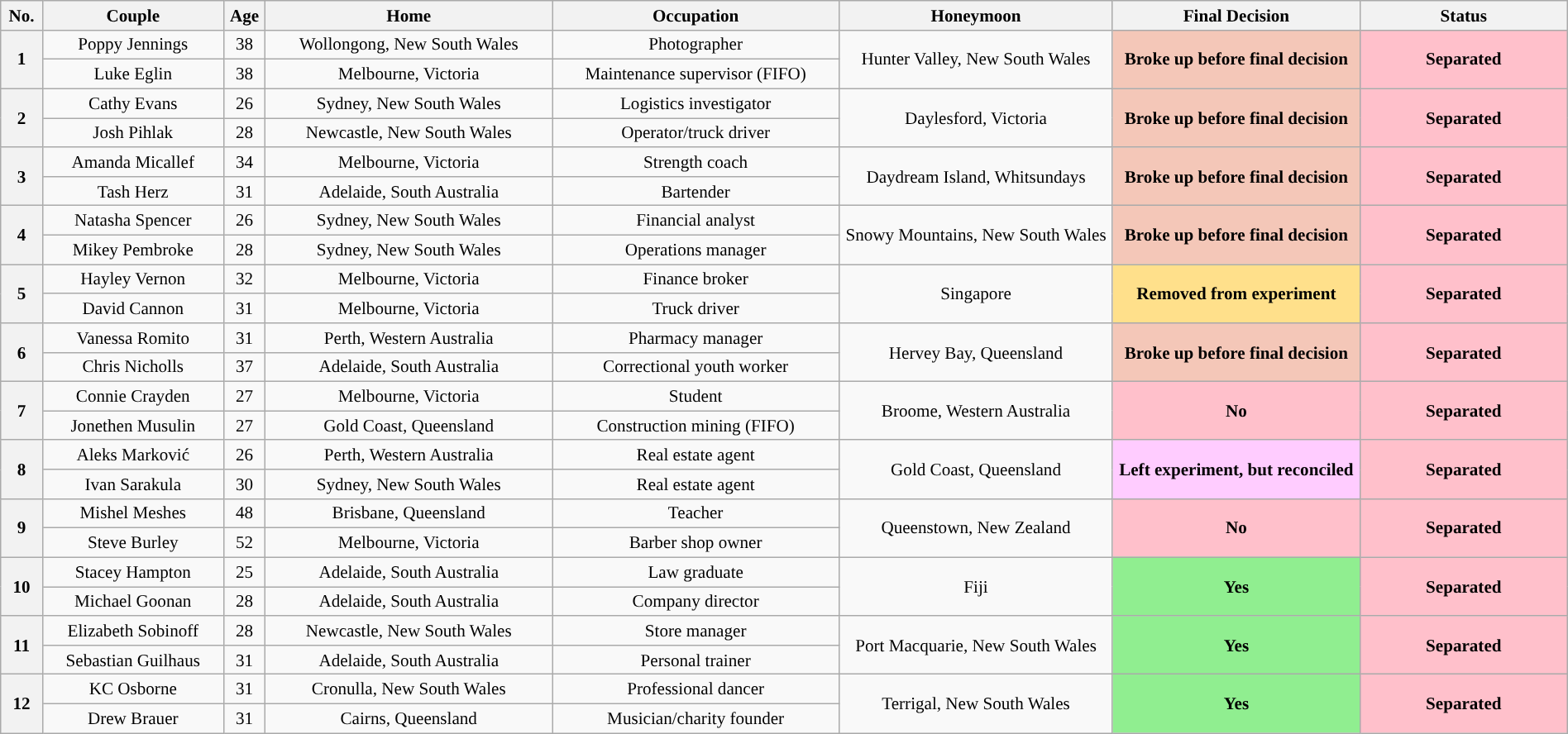<table class="wikitable plainrowheaders" style="text-align:center; width:100%; font-size:88%;">
<tr>
<th width=25>No.</th>
<th width=130>Couple</th>
<th width=25>Age</th>
<th width=210>Home</th>
<th width=210>Occupation</th>
<th width=200>Honeymoon</th>
<th width=180>Final Decision</th>
<th width=150>Status</th>
</tr>
<tr>
<th rowspan="2">1</th>
<td>Poppy Jennings</td>
<td>38</td>
<td>Wollongong, New South Wales</td>
<td>Photographer</td>
<td rowspan="2">Hunter Valley, New South Wales</td>
<th rowspan="2" style="background:#f4c7b8;">Broke up before final decision</th>
<th rowspan="2" style="background:pink;">Separated</th>
</tr>
<tr>
<td>Luke Eglin</td>
<td>38</td>
<td>Melbourne, Victoria</td>
<td>Maintenance supervisor (FIFO)</td>
</tr>
<tr>
<th rowspan="2">2</th>
<td>Cathy Evans</td>
<td>26</td>
<td>Sydney, New South Wales</td>
<td>Logistics investigator</td>
<td rowspan="2">Daylesford, Victoria</td>
<th rowspan="2" style="background:#f4c7b8;">Broke up before final decision</th>
<th rowspan="2" style="background:pink;">Separated</th>
</tr>
<tr>
<td>Josh Pihlak</td>
<td>28</td>
<td>Newcastle, New South Wales</td>
<td>Operator/truck driver</td>
</tr>
<tr>
<th rowspan="2">3</th>
<td>Amanda Micallef</td>
<td>34</td>
<td>Melbourne, Victoria</td>
<td>Strength coach</td>
<td rowspan="2">Daydream Island, Whitsundays</td>
<th rowspan="2" style="background:#f4c7b8;">Broke up before final decision</th>
<th rowspan="2" style="background:pink;">Separated</th>
</tr>
<tr>
<td>Tash Herz</td>
<td>31</td>
<td>Adelaide, South Australia</td>
<td>Bartender</td>
</tr>
<tr>
<th rowspan="2">4</th>
<td>Natasha Spencer</td>
<td>26</td>
<td>Sydney, New South Wales</td>
<td>Financial analyst</td>
<td rowspan="2">Snowy Mountains, New South Wales</td>
<th rowspan="2" style="background:#f4c7b8;">Broke up before final decision</th>
<th rowspan="2" style="background:pink;">Separated</th>
</tr>
<tr>
<td>Mikey Pembroke</td>
<td>28</td>
<td>Sydney, New South Wales</td>
<td>Operations manager</td>
</tr>
<tr>
<th rowspan="2">5</th>
<td>Hayley Vernon</td>
<td>32</td>
<td>Melbourne, Victoria</td>
<td>Finance broker</td>
<td rowspan="2">Singapore</td>
<th rowspan="2" style="background:#ffe08b;">Removed from experiment</th>
<th rowspan="2" style="background:pink;">Separated</th>
</tr>
<tr>
<td>David Cannon</td>
<td>31</td>
<td>Melbourne, Victoria</td>
<td>Truck driver</td>
</tr>
<tr>
<th rowspan="2">6</th>
<td>Vanessa Romito</td>
<td>31</td>
<td>Perth, Western Australia</td>
<td>Pharmacy manager</td>
<td rowspan="2">Hervey Bay, Queensland</td>
<th rowspan="2" style="background:#f4c7b8;">Broke up before final decision</th>
<th rowspan="2" style="background:pink;">Separated</th>
</tr>
<tr>
<td>Chris Nicholls</td>
<td>37</td>
<td>Adelaide, South Australia</td>
<td>Correctional youth worker</td>
</tr>
<tr>
<th rowspan="2">7</th>
<td>Connie Crayden</td>
<td>27</td>
<td>Melbourne, Victoria</td>
<td>Student</td>
<td rowspan="2">Broome, Western Australia</td>
<th rowspan="2" style="background:pink;">No</th>
<th rowspan="2" style="background:pink;">Separated</th>
</tr>
<tr>
<td>Jonethen Musulin</td>
<td>27</td>
<td>Gold Coast, Queensland</td>
<td>Construction mining (FIFO)</td>
</tr>
<tr>
<th rowspan="2">8</th>
<td>Aleks Marković</td>
<td>26</td>
<td>Perth, Western Australia</td>
<td>Real estate agent</td>
<td rowspan="2">Gold Coast, Queensland</td>
<th rowspan="2" style="background:#fcf;">Left experiment, but reconciled</th>
<th rowspan="2" style="background:pink;">Separated</th>
</tr>
<tr>
<td>Ivan Sarakula</td>
<td>30</td>
<td>Sydney, New South Wales</td>
<td>Real estate agent</td>
</tr>
<tr>
<th rowspan="2">9</th>
<td>Mishel Meshes</td>
<td>48</td>
<td>Brisbane, Queensland</td>
<td>Teacher</td>
<td rowspan="2">Queenstown, New Zealand</td>
<th rowspan="2" style="background:pink;">No</th>
<th rowspan="2" style="background:pink;">Separated</th>
</tr>
<tr>
<td>Steve Burley</td>
<td>52</td>
<td>Melbourne, Victoria</td>
<td>Barber shop owner</td>
</tr>
<tr>
<th rowspan="2">10</th>
<td>Stacey Hampton</td>
<td>25</td>
<td>Adelaide, South Australia</td>
<td>Law graduate</td>
<td rowspan="2">Fiji</td>
<th rowspan="2" style="background:lightgreen">Yes</th>
<th rowspan="2" style="background:pink;">Separated</th>
</tr>
<tr>
<td>Michael Goonan</td>
<td>28</td>
<td>Adelaide, South Australia</td>
<td>Company director</td>
</tr>
<tr>
<th rowspan="2">11</th>
<td>Elizabeth Sobinoff</td>
<td>28</td>
<td>Newcastle, New South Wales</td>
<td>Store manager</td>
<td rowspan="2">Port Macquarie, New South Wales</td>
<th rowspan="2" style="background:lightgreen">Yes</th>
<th rowspan="2" style="background:pink;">Separated</th>
</tr>
<tr>
<td>Sebastian Guilhaus</td>
<td>31</td>
<td>Adelaide, South Australia</td>
<td>Personal trainer</td>
</tr>
<tr>
<th rowspan="2">12</th>
<td>KC Osborne</td>
<td>31</td>
<td>Cronulla, New South Wales</td>
<td>Professional dancer</td>
<td rowspan="2">Terrigal, New South Wales</td>
<th rowspan="2" style="background:lightgreen">Yes</th>
<th rowspan="2" style="background:pink;">Separated</th>
</tr>
<tr>
<td>Drew Brauer</td>
<td>31</td>
<td>Cairns, Queensland</td>
<td>Musician/charity founder</td>
</tr>
</table>
